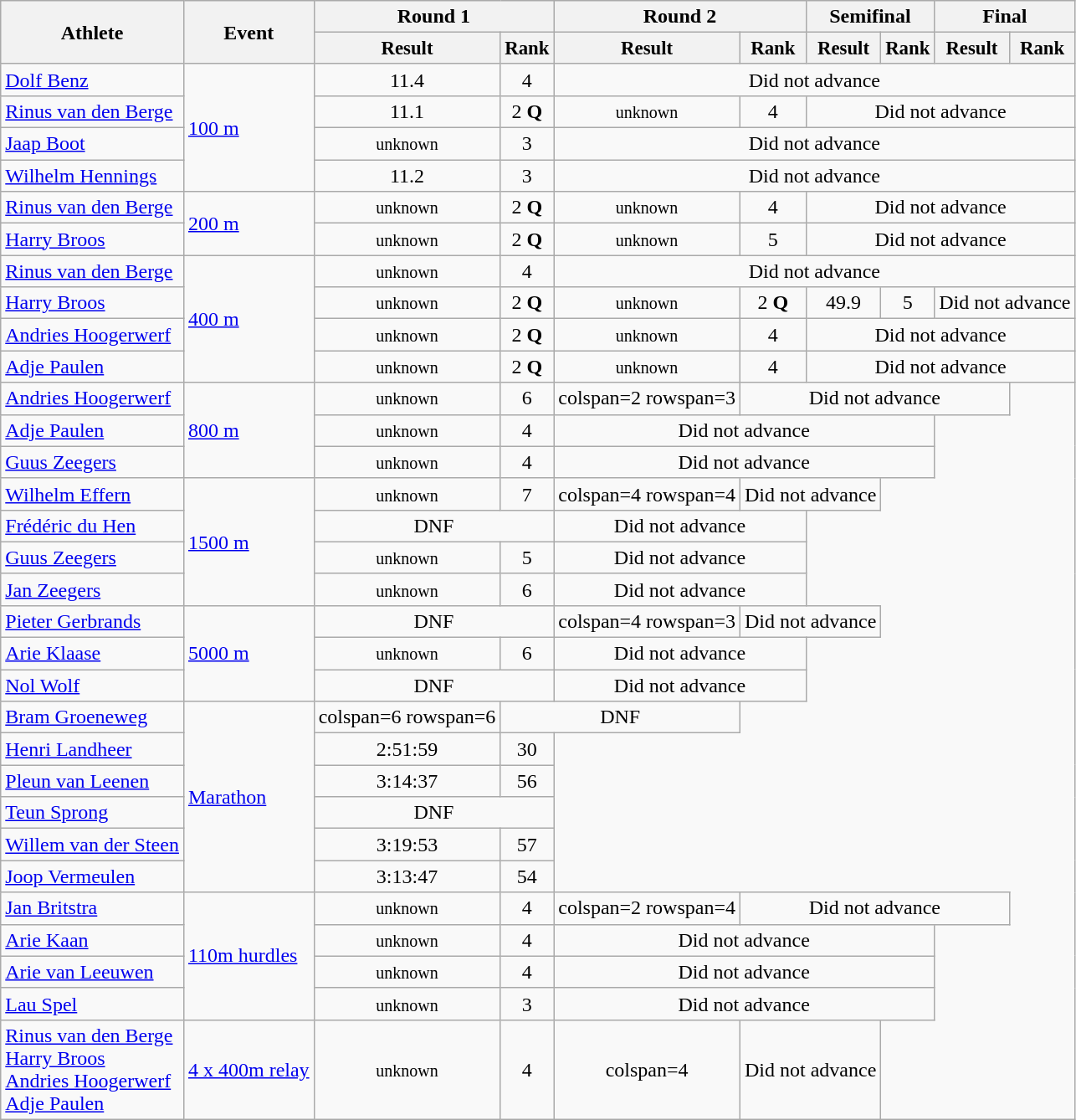<table class="wikitable">
<tr>
<th rowspan="2">Athlete</th>
<th rowspan="2">Event</th>
<th colspan="2">Round 1</th>
<th colspan="2">Round 2</th>
<th colspan="2">Semifinal</th>
<th colspan="2">Final</th>
</tr>
<tr style="font-size:95%">
<th>Result</th>
<th>Rank</th>
<th>Result</th>
<th>Rank</th>
<th>Result</th>
<th>Rank</th>
<th>Result</th>
<th>Rank</th>
</tr>
<tr align=center>
<td align=left><a href='#'>Dolf Benz</a></td>
<td align=left rowspan=4><a href='#'>100 m</a></td>
<td>11.4</td>
<td>4</td>
<td colspan=6>Did not advance</td>
</tr>
<tr align=center>
<td align=left><a href='#'>Rinus van den Berge</a></td>
<td>11.1</td>
<td>2 <strong>Q</strong></td>
<td><small>unknown</small></td>
<td>4</td>
<td colspan=4>Did not advance</td>
</tr>
<tr align=center>
<td align=left><a href='#'>Jaap Boot</a></td>
<td><small>unknown</small></td>
<td>3</td>
<td colspan=6>Did not advance</td>
</tr>
<tr align=center>
<td align=left><a href='#'>Wilhelm Hennings</a></td>
<td>11.2</td>
<td>3</td>
<td colspan=6>Did not advance</td>
</tr>
<tr align=center>
<td align=left><a href='#'>Rinus van den Berge</a></td>
<td align=left rowspan=2><a href='#'>200 m</a></td>
<td><small>unknown</small></td>
<td>2 <strong>Q</strong></td>
<td><small>unknown</small></td>
<td>4</td>
<td colspan=4>Did not advance</td>
</tr>
<tr align=center>
<td align=left><a href='#'>Harry Broos</a></td>
<td><small>unknown</small></td>
<td>2 <strong>Q</strong></td>
<td><small>unknown</small></td>
<td>5</td>
<td colspan=4>Did not advance</td>
</tr>
<tr align=center>
<td align=left><a href='#'>Rinus van den Berge</a></td>
<td align=left rowspan=4><a href='#'>400 m</a></td>
<td><small>unknown</small></td>
<td>4</td>
<td colspan=6>Did not advance</td>
</tr>
<tr align=center>
<td align=left><a href='#'>Harry Broos</a></td>
<td><small>unknown</small></td>
<td>2 <strong>Q</strong></td>
<td><small>unknown</small></td>
<td>2 <strong>Q</strong></td>
<td>49.9</td>
<td>5</td>
<td colspan=2>Did not advance</td>
</tr>
<tr align=center>
<td align=left><a href='#'>Andries Hoogerwerf</a></td>
<td><small>unknown</small></td>
<td>2 <strong>Q</strong></td>
<td><small>unknown</small></td>
<td>4</td>
<td colspan=4>Did not advance</td>
</tr>
<tr align=center>
<td align=left><a href='#'>Adje Paulen</a></td>
<td><small>unknown</small></td>
<td>2 <strong>Q</strong></td>
<td><small>unknown</small></td>
<td>4</td>
<td colspan=4>Did not advance</td>
</tr>
<tr align=center>
<td align=left><a href='#'>Andries Hoogerwerf</a></td>
<td align=left rowspan=3><a href='#'>800 m</a></td>
<td><small>unknown</small></td>
<td>6</td>
<td>colspan=2 rowspan=3 </td>
<td colspan=4>Did not advance</td>
</tr>
<tr align=center>
<td align=left><a href='#'>Adje Paulen</a></td>
<td><small>unknown</small></td>
<td>4</td>
<td colspan=4>Did not advance</td>
</tr>
<tr align=center>
<td align=left><a href='#'>Guus Zeegers</a></td>
<td><small>unknown</small></td>
<td>4</td>
<td colspan=4>Did not advance</td>
</tr>
<tr align=center>
<td align=left><a href='#'>Wilhelm Effern</a></td>
<td align=left rowspan=4><a href='#'>1500 m</a></td>
<td><small>unknown</small></td>
<td>7</td>
<td>colspan=4 rowspan=4 </td>
<td colspan=2>Did not advance</td>
</tr>
<tr align=center>
<td align=left><a href='#'>Frédéric du Hen</a></td>
<td colspan=2>DNF</td>
<td colspan=2>Did not advance</td>
</tr>
<tr align=center>
<td align=left><a href='#'>Guus Zeegers</a></td>
<td><small>unknown</small></td>
<td>5</td>
<td colspan=2>Did not advance</td>
</tr>
<tr align=center>
<td align=left><a href='#'>Jan Zeegers</a></td>
<td><small>unknown</small></td>
<td>6</td>
<td colspan=2>Did not advance</td>
</tr>
<tr align=center>
<td align=left><a href='#'>Pieter Gerbrands</a></td>
<td align=left rowspan=3><a href='#'>5000 m</a></td>
<td colspan=2>DNF</td>
<td>colspan=4 rowspan=3 </td>
<td colspan=2>Did not advance</td>
</tr>
<tr align=center>
<td align=left><a href='#'>Arie Klaase</a></td>
<td><small>unknown</small></td>
<td>6</td>
<td colspan=2>Did not advance</td>
</tr>
<tr align=center>
<td align=left><a href='#'>Nol Wolf</a></td>
<td colspan=2>DNF</td>
<td colspan=2>Did not advance</td>
</tr>
<tr align=center>
<td align=left><a href='#'>Bram Groeneweg</a></td>
<td align=left rowspan=6><a href='#'>Marathon</a></td>
<td>colspan=6 rowspan=6 </td>
<td colspan=2>DNF</td>
</tr>
<tr align=center>
<td align=left><a href='#'>Henri Landheer</a></td>
<td>2:51:59</td>
<td>30</td>
</tr>
<tr align=center>
<td align=left><a href='#'>Pleun van Leenen</a></td>
<td>3:14:37</td>
<td>56</td>
</tr>
<tr align=center>
<td align=left><a href='#'>Teun Sprong</a></td>
<td colspan=2>DNF</td>
</tr>
<tr align=center>
<td align=left><a href='#'>Willem van der Steen</a></td>
<td>3:19:53</td>
<td>57</td>
</tr>
<tr align=center>
<td align=left><a href='#'>Joop Vermeulen</a></td>
<td>3:13:47</td>
<td>54</td>
</tr>
<tr align=center>
<td align=left><a href='#'>Jan Britstra</a></td>
<td align=left rowspan=4><a href='#'>110m hurdles</a></td>
<td><small>unknown</small></td>
<td>4</td>
<td>colspan=2 rowspan=4 </td>
<td colspan=4>Did not advance</td>
</tr>
<tr align=center>
<td align=left><a href='#'>Arie Kaan</a></td>
<td><small>unknown</small></td>
<td>4</td>
<td colspan=4>Did not advance</td>
</tr>
<tr align=center>
<td align=left><a href='#'>Arie van Leeuwen</a></td>
<td><small>unknown</small></td>
<td>4</td>
<td colspan=4>Did not advance</td>
</tr>
<tr align=center>
<td align=left><a href='#'>Lau Spel</a></td>
<td><small>unknown</small></td>
<td>3</td>
<td colspan=4>Did not advance</td>
</tr>
<tr align=center>
<td align=left><a href='#'>Rinus van den Berge</a><br><a href='#'>Harry Broos</a><br><a href='#'>Andries Hoogerwerf</a><br><a href='#'>Adje Paulen</a></td>
<td align=left><a href='#'>4 x 400m relay</a></td>
<td><small>unknown</small></td>
<td>4</td>
<td>colspan=4 </td>
<td colspan=2>Did not advance</td>
</tr>
</table>
